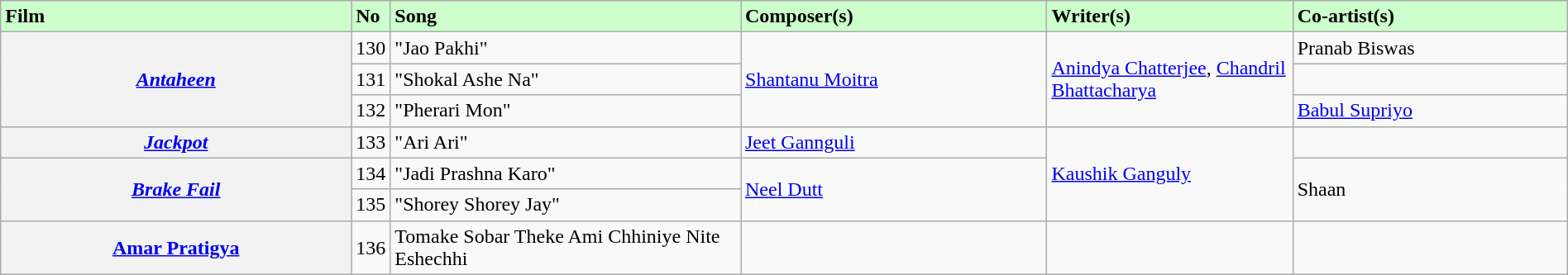<table class="wikitable plainrowheaders" style="width:100%; textcolor:#000">
<tr style="background:#cfc; text-align:"center;">
<td scope="col" style="width:23%;"><strong>Film</strong></td>
<td><strong>No</strong></td>
<td scope="col" style="width:23%;"><strong>Song</strong></td>
<td scope="col" style="width:20%;"><strong>Composer(s)</strong></td>
<td scope="col" style="width:16%;"><strong>Writer(s)</strong></td>
<td scope="col" style="width:18%;"><strong>Co-artist(s)</strong></td>
</tr>
<tr>
<th rowspan="3"><em><a href='#'>Antaheen</a></em></th>
<td>130</td>
<td>"Jao Pakhi"</td>
<td rowspan="3"><a href='#'>Shantanu Moitra</a></td>
<td rowspan="3"><a href='#'>Anindya Chatterjee</a>, <a href='#'>Chandril Bhattacharya</a></td>
<td>Pranab Biswas</td>
</tr>
<tr>
<td>131</td>
<td>"Shokal Ashe Na"</td>
<td></td>
</tr>
<tr>
<td>132</td>
<td>"Pherari Mon"</td>
<td><a href='#'>Babul Supriyo</a></td>
</tr>
<tr>
<th><em><a href='#'>Jackpot</a></em></th>
<td>133</td>
<td>"Ari Ari"</td>
<td><a href='#'>Jeet Gannguli</a></td>
<td rowspan="3"><a href='#'>Kaushik Ganguly</a></td>
<td></td>
</tr>
<tr>
<th rowspan="2"><em><a href='#'>Brake Fail</a></em></th>
<td>134</td>
<td>"Jadi Prashna Karo"</td>
<td rowspan="2"><a href='#'>Neel Dutt</a></td>
<td rowspan="2">Shaan</td>
</tr>
<tr>
<td>135</td>
<td>"Shorey Shorey Jay"</td>
</tr>
<tr>
<th><a href='#'>Amar Pratigya</a></th>
<td>136</td>
<td>Tomake Sobar Theke Ami Chhiniye Nite Eshechhi</td>
<td></td>
<td></td>
<td></td>
</tr>
</table>
